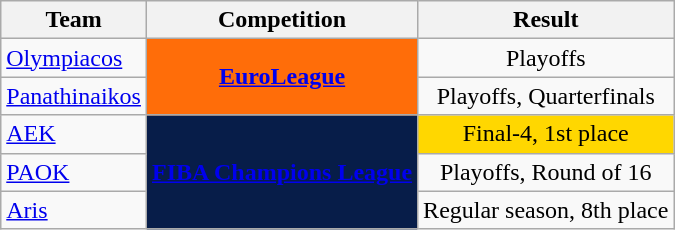<table class="wikitable sortable">
<tr>
<th>Team</th>
<th>Competition</th>
<th>Result</th>
</tr>
<tr>
<td><a href='#'>Olympiacos</a></td>
<td rowspan="2" style="background:#ff6d09;color:#ffffff;text-align:center"><strong><a href='#'><span>EuroLeague</span></a></strong></td>
<td style="text-align:center">Playoffs</td>
</tr>
<tr>
<td><a href='#'>Panathinaikos</a></td>
<td style="text-align:center">Playoffs, Quarterfinals</td>
</tr>
<tr>
<td><a href='#'>AEK</a></td>
<td rowspan="3" style="background-color:#071D49;color:#D0D3D4;text-align:center"><strong><a href='#'><span>FIBA Champions League</span></a></strong></td>
<td style="background:#FFD700;text-align:center">Final-4, 1st place</td>
</tr>
<tr>
<td><a href='#'>PAOK</a></td>
<td style="text-align:center">Playoffs, Round of 16</td>
</tr>
<tr>
<td><a href='#'>Aris</a></td>
<td style="text-align:center">Regular season, 8th place</td>
</tr>
</table>
